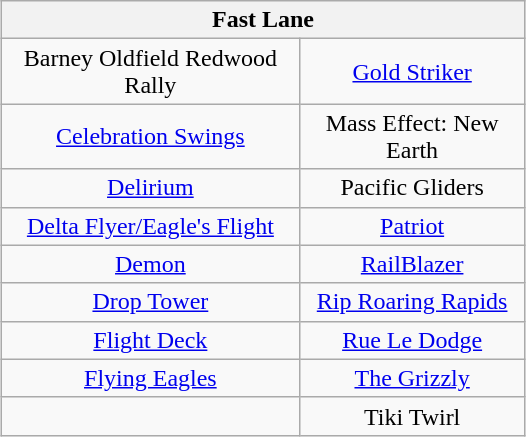<table class="wikitable" style="margin-left: 75px; width:350px; text-align: center;">
<tr>
<th colspan="2">Fast Lane</th>
</tr>
<tr>
<td>Barney Oldfield Redwood Rally</td>
<td><a href='#'>Gold Striker</a></td>
</tr>
<tr>
<td><a href='#'>Celebration Swings</a></td>
<td>Mass Effect: New Earth</td>
</tr>
<tr>
<td><a href='#'>Delirium</a></td>
<td>Pacific Gliders</td>
</tr>
<tr>
<td><a href='#'> Delta Flyer/Eagle's Flight</a></td>
<td><a href='#'>Patriot</a></td>
</tr>
<tr>
<td><a href='#'>Demon</a></td>
<td><a href='#'>RailBlazer</a></td>
</tr>
<tr>
<td><a href='#'>Drop Tower</a></td>
<td><a href='#'>Rip Roaring Rapids</a></td>
</tr>
<tr>
<td><a href='#'>Flight Deck</a></td>
<td><a href='#'>Rue Le Dodge</a></td>
</tr>
<tr>
<td><a href='#'>Flying Eagles</a></td>
<td><a href='#'>The Grizzly</a></td>
</tr>
<tr>
<td></td>
<td>Tiki Twirl</td>
</tr>
</table>
